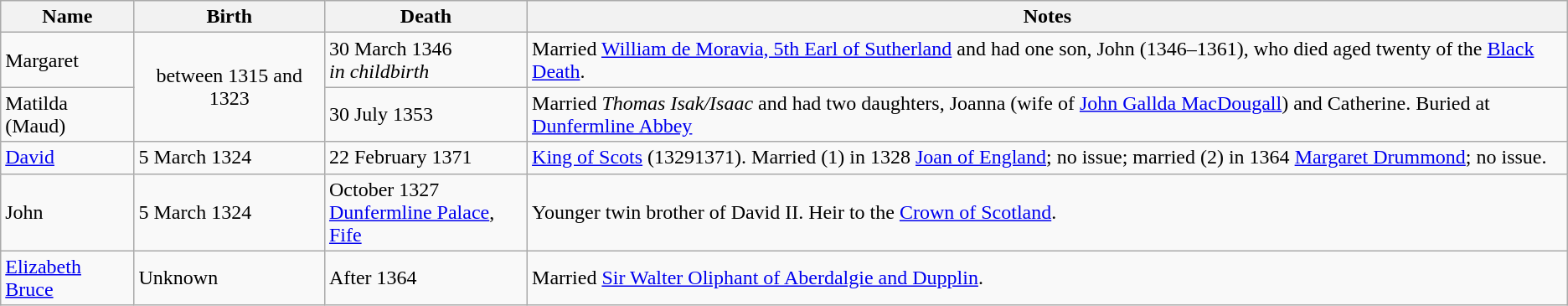<table class="wikitable">
<tr>
<th>Name</th>
<th>Birth</th>
<th>Death</th>
<th>Notes</th>
</tr>
<tr>
<td>Margaret</td>
<td rowspan=2 style="text-align:center;">between 1315 and 1323</td>
<td>30 March 1346<br><em>in childbirth</em></td>
<td>Married <a href='#'>William de Moravia, 5th Earl of Sutherland</a> and had one son, John (1346–1361), who died aged twenty of the <a href='#'>Black Death</a>.</td>
</tr>
<tr>
<td>Matilda (Maud)</td>
<td>30 July 1353</td>
<td>Married <em>Thomas Isak/Isaac</em> and had two daughters, Joanna (wife of <a href='#'>John Gallda MacDougall</a>) and Catherine. Buried at <a href='#'>Dunfermline Abbey</a></td>
</tr>
<tr>
<td><a href='#'>David</a></td>
<td>5 March 1324</td>
<td>22 February 1371</td>
<td><a href='#'>King of Scots</a> (13291371). Married (1) in 1328 <a href='#'>Joan of England</a>; no issue; married (2) in 1364 <a href='#'>Margaret Drummond</a>; no issue.</td>
</tr>
<tr>
<td>John</td>
<td>5 March 1324</td>
<td>October 1327<br><a href='#'>Dunfermline Palace</a>, <a href='#'>Fife</a></td>
<td>Younger twin brother of David II. Heir to the <a href='#'>Crown of Scotland</a>.</td>
</tr>
<tr>
<td><a href='#'>Elizabeth Bruce</a></td>
<td>Unknown</td>
<td>After 1364</td>
<td>Married <a href='#'>Sir Walter Oliphant of Aberdalgie and Dupplin</a>.</td>
</tr>
</table>
